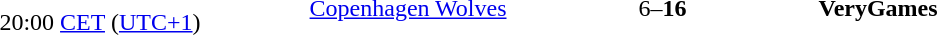<table>
<tr>
<td style="text-align:right" width="150px"><br>20:00 <a href='#'>CET</a> (<a href='#'>UTC+1</a>)</td>
<td style="text-align:right" width="200px"><a href='#'>Copenhagen Wolves</a></td>
<td style="text-align:center" width="200px">6–<strong>16</strong><br></td>
<td style="text-align:left"><strong>VeryGames</strong></td>
</tr>
</table>
